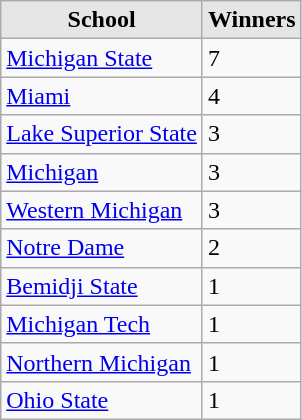<table class="wikitable">
<tr>
<th style="background:#e5e5e5;">School</th>
<th style="background:#e5e5e5;">Winners</th>
</tr>
<tr>
<td><a href='#'>Michigan State</a></td>
<td>7</td>
</tr>
<tr>
<td><a href='#'>Miami</a></td>
<td>4</td>
</tr>
<tr>
<td><a href='#'>Lake Superior State</a></td>
<td>3</td>
</tr>
<tr>
<td><a href='#'>Michigan</a></td>
<td>3</td>
</tr>
<tr>
<td><a href='#'>Western Michigan</a></td>
<td>3</td>
</tr>
<tr>
<td><a href='#'>Notre Dame</a></td>
<td>2</td>
</tr>
<tr>
<td><a href='#'>Bemidji State</a></td>
<td>1</td>
</tr>
<tr>
<td><a href='#'>Michigan Tech</a></td>
<td>1</td>
</tr>
<tr>
<td><a href='#'>Northern Michigan</a></td>
<td>1</td>
</tr>
<tr>
<td><a href='#'>Ohio State</a></td>
<td>1</td>
</tr>
</table>
